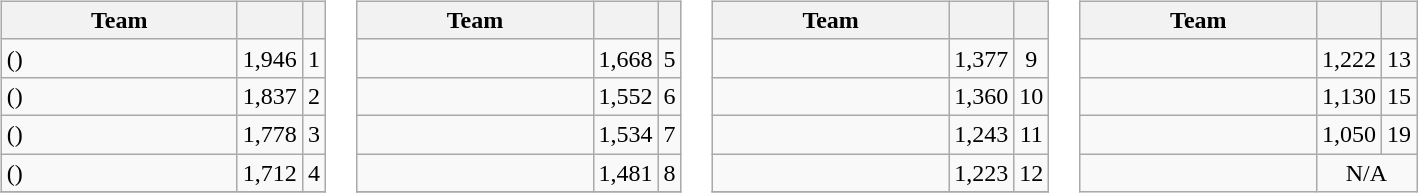<table>
<tr valign=top>
<td><br><table class="wikitable" style="white-space:nowrap">
<tr>
<th style="width:150px">Team</th>
<th></th>
<th></th>
</tr>
<tr>
<td> ()</td>
<td style="text-align:right">1,946</td>
<td style="text-align:center">1</td>
</tr>
<tr>
<td> ()</td>
<td style="text-align:right">1,837</td>
<td style="text-align:center">2</td>
</tr>
<tr>
<td> ()</td>
<td style="text-align:right">1,778</td>
<td style="text-align:center">3</td>
</tr>
<tr>
<td> ()</td>
<td style="text-align:right">1,712</td>
<td style="text-align:center">4</td>
</tr>
<tr>
</tr>
</table>
</td>
<td><br><table class="wikitable" style="white-space:nowrap">
<tr>
<th style="width:150px">Team</th>
<th></th>
<th></th>
</tr>
<tr>
<td></td>
<td>1,668</td>
<td style="text-align:center">5</td>
</tr>
<tr>
<td></td>
<td>1,552</td>
<td style="text-align:center">6</td>
</tr>
<tr>
<td></td>
<td>1,534</td>
<td style="text-align:center">7</td>
</tr>
<tr>
<td></td>
<td>1,481</td>
<td style="text-align:center">8</td>
</tr>
<tr>
</tr>
</table>
</td>
<td><br><table class="wikitable" style="white-space:nowrap">
<tr>
<th style="width:150px">Team</th>
<th></th>
<th></th>
</tr>
<tr>
<td></td>
<td>1,377</td>
<td style="text-align:center">9</td>
</tr>
<tr>
<td></td>
<td>1,360</td>
<td style="text-align:center">10</td>
</tr>
<tr>
<td></td>
<td>1,243</td>
<td style="text-align:center">11</td>
</tr>
<tr>
<td></td>
<td>1,223</td>
<td style="text-align:center">12</td>
</tr>
<tr>
</tr>
</table>
</td>
<td><br><table class="wikitable" style="white-space:nowrap">
<tr>
<th style="width:150px">Team</th>
<th></th>
<th></th>
</tr>
<tr>
<td></td>
<td>1,222</td>
<td style="text-align:center">13</td>
</tr>
<tr>
<td></td>
<td>1,130</td>
<td style="text-align:center">15</td>
</tr>
<tr>
<td></td>
<td>1,050</td>
<td style="text-align:center">19</td>
</tr>
<tr>
<td></td>
<td colspan="2" style="text-align:center">N/A</td>
</tr>
</table>
</td>
</tr>
</table>
